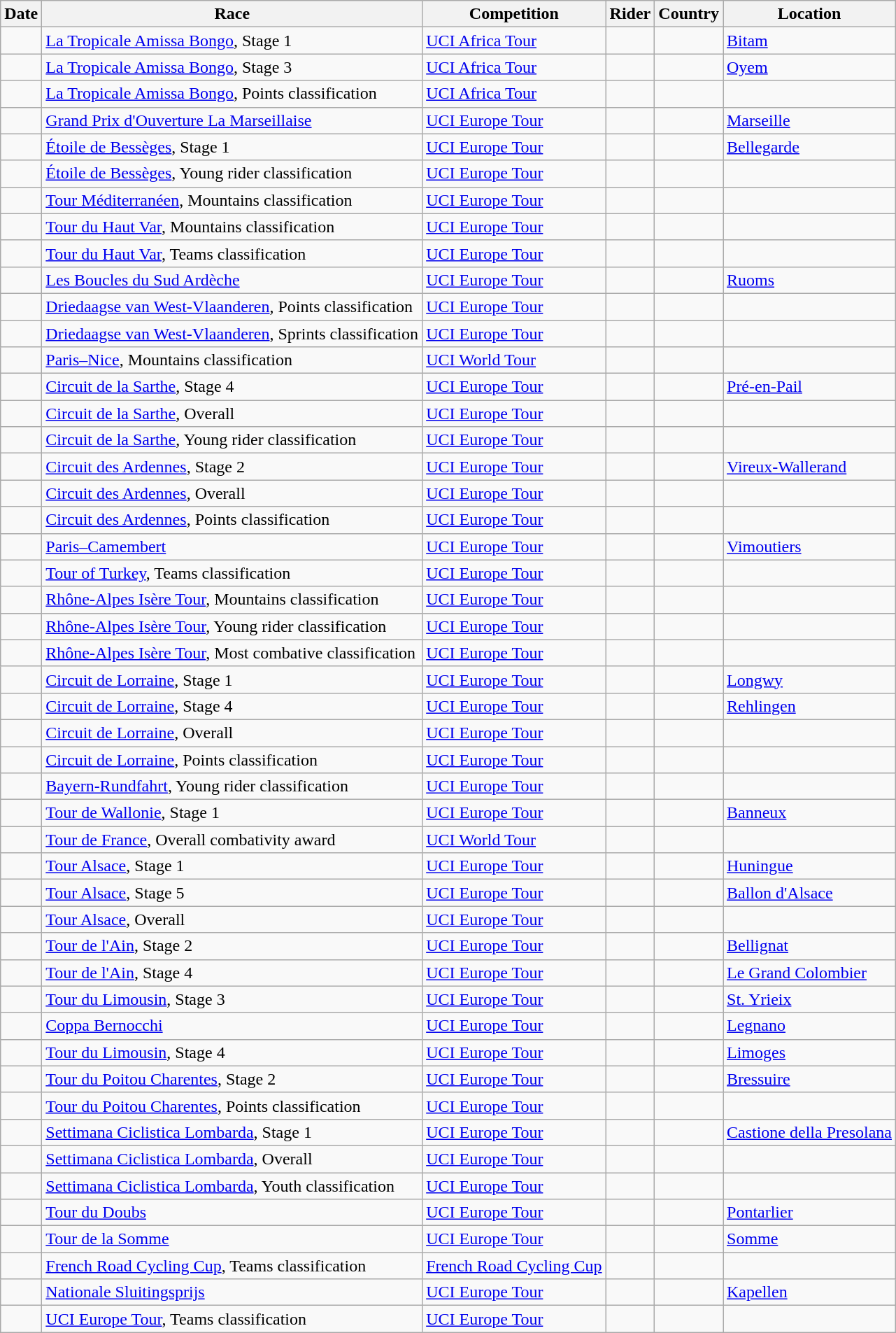<table class="wikitable sortable">
<tr>
<th>Date</th>
<th>Race</th>
<th>Competition</th>
<th>Rider</th>
<th>Country</th>
<th>Location</th>
</tr>
<tr>
<td></td>
<td><a href='#'>La Tropicale Amissa Bongo</a>, Stage 1</td>
<td><a href='#'>UCI Africa Tour</a></td>
<td></td>
<td></td>
<td><a href='#'>Bitam</a></td>
</tr>
<tr>
<td></td>
<td><a href='#'>La Tropicale Amissa Bongo</a>, Stage 3</td>
<td><a href='#'>UCI Africa Tour</a></td>
<td></td>
<td></td>
<td><a href='#'>Oyem</a></td>
</tr>
<tr>
<td></td>
<td><a href='#'>La Tropicale Amissa Bongo</a>, Points classification</td>
<td><a href='#'>UCI Africa Tour</a></td>
<td></td>
<td></td>
<td></td>
</tr>
<tr>
<td></td>
<td><a href='#'>Grand Prix d'Ouverture La Marseillaise</a></td>
<td><a href='#'>UCI Europe Tour</a></td>
<td></td>
<td></td>
<td><a href='#'>Marseille</a></td>
</tr>
<tr>
<td></td>
<td><a href='#'>Étoile de Bessèges</a>, Stage 1</td>
<td><a href='#'>UCI Europe Tour</a></td>
<td></td>
<td></td>
<td><a href='#'>Bellegarde</a></td>
</tr>
<tr>
<td></td>
<td><a href='#'>Étoile de Bessèges</a>, Young rider classification</td>
<td><a href='#'>UCI Europe Tour</a></td>
<td></td>
<td></td>
<td></td>
</tr>
<tr>
<td></td>
<td><a href='#'>Tour Méditerranéen</a>, Mountains classification</td>
<td><a href='#'>UCI Europe Tour</a></td>
<td></td>
<td></td>
<td></td>
</tr>
<tr>
<td></td>
<td><a href='#'>Tour du Haut Var</a>, Mountains classification</td>
<td><a href='#'>UCI Europe Tour</a></td>
<td></td>
<td></td>
<td></td>
</tr>
<tr>
<td></td>
<td><a href='#'>Tour du Haut Var</a>, Teams classification</td>
<td><a href='#'>UCI Europe Tour</a></td>
<td align="center"></td>
<td></td>
<td></td>
</tr>
<tr>
<td></td>
<td><a href='#'>Les Boucles du Sud Ardèche</a></td>
<td><a href='#'>UCI Europe Tour</a></td>
<td></td>
<td></td>
<td><a href='#'>Ruoms</a></td>
</tr>
<tr>
<td></td>
<td><a href='#'>Driedaagse van West-Vlaanderen</a>, Points classification</td>
<td><a href='#'>UCI Europe Tour</a></td>
<td></td>
<td></td>
<td></td>
</tr>
<tr>
<td></td>
<td><a href='#'>Driedaagse van West-Vlaanderen</a>, Sprints classification</td>
<td><a href='#'>UCI Europe Tour</a></td>
<td></td>
<td></td>
<td></td>
</tr>
<tr>
<td></td>
<td><a href='#'>Paris–Nice</a>, Mountains classification</td>
<td><a href='#'>UCI World Tour</a></td>
<td></td>
<td></td>
<td></td>
</tr>
<tr>
<td></td>
<td><a href='#'>Circuit de la Sarthe</a>, Stage 4</td>
<td><a href='#'>UCI Europe Tour</a></td>
<td></td>
<td></td>
<td><a href='#'>Pré-en-Pail</a></td>
</tr>
<tr>
<td></td>
<td><a href='#'>Circuit de la Sarthe</a>, Overall</td>
<td><a href='#'>UCI Europe Tour</a></td>
<td></td>
<td></td>
<td></td>
</tr>
<tr>
<td></td>
<td><a href='#'>Circuit de la Sarthe</a>, Young rider classification</td>
<td><a href='#'>UCI Europe Tour</a></td>
<td></td>
<td></td>
<td></td>
</tr>
<tr>
<td></td>
<td><a href='#'>Circuit des Ardennes</a>, Stage 2</td>
<td><a href='#'>UCI Europe Tour</a></td>
<td></td>
<td></td>
<td><a href='#'>Vireux-Wallerand</a></td>
</tr>
<tr>
<td></td>
<td><a href='#'>Circuit des Ardennes</a>, Overall</td>
<td><a href='#'>UCI Europe Tour</a></td>
<td></td>
<td></td>
<td></td>
</tr>
<tr>
<td></td>
<td><a href='#'>Circuit des Ardennes</a>, Points classification</td>
<td><a href='#'>UCI Europe Tour</a></td>
<td></td>
<td></td>
<td></td>
</tr>
<tr>
<td></td>
<td><a href='#'>Paris–Camembert</a></td>
<td><a href='#'>UCI Europe Tour</a></td>
<td></td>
<td></td>
<td><a href='#'>Vimoutiers</a></td>
</tr>
<tr>
<td></td>
<td><a href='#'>Tour of Turkey</a>, Teams classification</td>
<td><a href='#'>UCI Europe Tour</a></td>
<td align="center"></td>
<td></td>
<td></td>
</tr>
<tr>
<td></td>
<td><a href='#'>Rhône-Alpes Isère Tour</a>, Mountains classification</td>
<td><a href='#'>UCI Europe Tour</a></td>
<td></td>
<td></td>
<td></td>
</tr>
<tr>
<td></td>
<td><a href='#'>Rhône-Alpes Isère Tour</a>, Young rider classification</td>
<td><a href='#'>UCI Europe Tour</a></td>
<td></td>
<td></td>
<td></td>
</tr>
<tr>
<td></td>
<td><a href='#'>Rhône-Alpes Isère Tour</a>, Most combative classification</td>
<td><a href='#'>UCI Europe Tour</a></td>
<td></td>
<td></td>
<td></td>
</tr>
<tr>
<td></td>
<td><a href='#'>Circuit de Lorraine</a>, Stage 1</td>
<td><a href='#'>UCI Europe Tour</a></td>
<td></td>
<td></td>
<td><a href='#'>Longwy</a></td>
</tr>
<tr>
<td></td>
<td><a href='#'>Circuit de Lorraine</a>, Stage 4</td>
<td><a href='#'>UCI Europe Tour</a></td>
<td></td>
<td></td>
<td><a href='#'>Rehlingen</a></td>
</tr>
<tr>
<td></td>
<td><a href='#'>Circuit de Lorraine</a>, Overall</td>
<td><a href='#'>UCI Europe Tour</a></td>
<td></td>
<td></td>
<td></td>
</tr>
<tr>
<td></td>
<td><a href='#'>Circuit de Lorraine</a>, Points classification</td>
<td><a href='#'>UCI Europe Tour</a></td>
<td></td>
<td></td>
<td></td>
</tr>
<tr>
<td></td>
<td><a href='#'>Bayern-Rundfahrt</a>, Young rider classification</td>
<td><a href='#'>UCI Europe Tour</a></td>
<td></td>
<td></td>
<td></td>
</tr>
<tr>
<td></td>
<td><a href='#'>Tour de Wallonie</a>, Stage 1</td>
<td><a href='#'>UCI Europe Tour</a></td>
<td></td>
<td></td>
<td><a href='#'>Banneux</a></td>
</tr>
<tr>
<td></td>
<td><a href='#'>Tour de France</a>, Overall combativity award</td>
<td><a href='#'>UCI World Tour</a></td>
<td></td>
<td></td>
<td></td>
</tr>
<tr>
<td></td>
<td><a href='#'>Tour Alsace</a>, Stage 1</td>
<td><a href='#'>UCI Europe Tour</a></td>
<td></td>
<td></td>
<td><a href='#'>Huningue</a></td>
</tr>
<tr>
<td></td>
<td><a href='#'>Tour Alsace</a>, Stage 5</td>
<td><a href='#'>UCI Europe Tour</a></td>
<td></td>
<td></td>
<td><a href='#'>Ballon d'Alsace</a></td>
</tr>
<tr>
<td></td>
<td><a href='#'>Tour Alsace</a>, Overall</td>
<td><a href='#'>UCI Europe Tour</a></td>
<td></td>
<td></td>
<td></td>
</tr>
<tr>
<td></td>
<td><a href='#'>Tour de l'Ain</a>, Stage 2</td>
<td><a href='#'>UCI Europe Tour</a></td>
<td></td>
<td></td>
<td><a href='#'>Bellignat</a></td>
</tr>
<tr>
<td></td>
<td><a href='#'>Tour de l'Ain</a>, Stage 4</td>
<td><a href='#'>UCI Europe Tour</a></td>
<td></td>
<td></td>
<td><a href='#'>Le Grand Colombier</a></td>
</tr>
<tr>
<td></td>
<td><a href='#'>Tour du Limousin</a>, Stage 3</td>
<td><a href='#'>UCI Europe Tour</a></td>
<td></td>
<td></td>
<td><a href='#'>St. Yrieix</a></td>
</tr>
<tr>
<td></td>
<td><a href='#'>Coppa Bernocchi</a></td>
<td><a href='#'>UCI Europe Tour</a></td>
<td></td>
<td></td>
<td><a href='#'>Legnano</a></td>
</tr>
<tr>
<td></td>
<td><a href='#'>Tour du Limousin</a>, Stage 4</td>
<td><a href='#'>UCI Europe Tour</a></td>
<td></td>
<td></td>
<td><a href='#'>Limoges</a></td>
</tr>
<tr>
<td></td>
<td><a href='#'>Tour du Poitou Charentes</a>, Stage 2</td>
<td><a href='#'>UCI Europe Tour</a></td>
<td></td>
<td></td>
<td><a href='#'>Bressuire</a></td>
</tr>
<tr>
<td></td>
<td><a href='#'>Tour du Poitou Charentes</a>, Points classification</td>
<td><a href='#'>UCI Europe Tour</a></td>
<td></td>
<td></td>
<td></td>
</tr>
<tr>
<td></td>
<td><a href='#'>Settimana Ciclistica Lombarda</a>, Stage 1</td>
<td><a href='#'>UCI Europe Tour</a></td>
<td></td>
<td></td>
<td><a href='#'>Castione della Presolana</a></td>
</tr>
<tr>
<td></td>
<td><a href='#'>Settimana Ciclistica Lombarda</a>, Overall</td>
<td><a href='#'>UCI Europe Tour</a></td>
<td></td>
<td></td>
<td></td>
</tr>
<tr>
<td></td>
<td><a href='#'>Settimana Ciclistica Lombarda</a>, Youth classification</td>
<td><a href='#'>UCI Europe Tour</a></td>
<td></td>
<td></td>
<td></td>
</tr>
<tr>
<td></td>
<td><a href='#'>Tour du Doubs</a></td>
<td><a href='#'>UCI Europe Tour</a></td>
<td></td>
<td></td>
<td><a href='#'>Pontarlier</a></td>
</tr>
<tr>
<td></td>
<td><a href='#'>Tour de la Somme</a></td>
<td><a href='#'>UCI Europe Tour</a></td>
<td></td>
<td></td>
<td><a href='#'>Somme</a></td>
</tr>
<tr>
<td></td>
<td><a href='#'>French Road Cycling Cup</a>, Teams classification</td>
<td><a href='#'>French Road Cycling Cup</a></td>
<td> </td>
<td></td>
<td></td>
</tr>
<tr>
<td></td>
<td><a href='#'>Nationale Sluitingsprijs</a></td>
<td><a href='#'>UCI Europe Tour</a></td>
<td></td>
<td></td>
<td><a href='#'>Kapellen</a></td>
</tr>
<tr>
<td></td>
<td><a href='#'>UCI Europe Tour</a>, Teams classification</td>
<td><a href='#'>UCI Europe Tour</a></td>
<td></td>
<td></td>
<td></td>
</tr>
</table>
